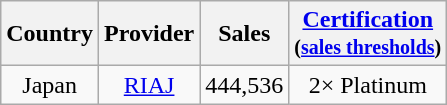<table class="wikitable" border="1">
<tr>
<th>Country</th>
<th>Provider</th>
<th>Sales</th>
<th><a href='#'>Certification</a><br><small>(<a href='#'>sales thresholds</a>)</small></th>
</tr>
<tr>
<td align="center">Japan</td>
<td align="center"><a href='#'>RIAJ</a></td>
<td align="center">444,536</td>
<td align="center">2× Platinum</td>
</tr>
</table>
